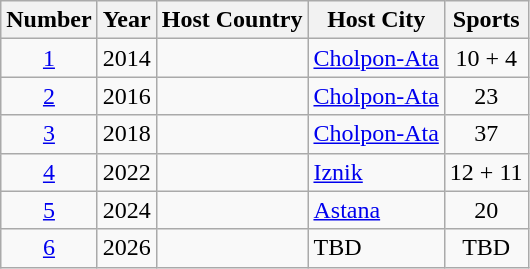<table class="wikitable" style="font-size:100%">
<tr>
<th>Number</th>
<th>Year</th>
<th>Host Country</th>
<th>Host City</th>
<th>Sports</th>
</tr>
<tr>
<td align="center"><a href='#'>1</a></td>
<td>2014</td>
<td></td>
<td><a href='#'>Cholpon-Ata</a></td>
<td align="center">10 + 4</td>
</tr>
<tr>
<td align="center"><a href='#'>2</a></td>
<td>2016</td>
<td></td>
<td><a href='#'>Cholpon-Ata</a></td>
<td align="center">23</td>
</tr>
<tr>
<td align="center"><a href='#'>3</a></td>
<td>2018</td>
<td></td>
<td><a href='#'>Cholpon-Ata</a></td>
<td align="center">37</td>
</tr>
<tr>
<td align="center"><a href='#'>4</a></td>
<td>2022</td>
<td></td>
<td><a href='#'>Iznik</a></td>
<td align="center">12 + 11</td>
</tr>
<tr>
<td align="center"><a href='#'>5</a></td>
<td>2024</td>
<td></td>
<td><a href='#'>Astana</a></td>
<td align="center">20</td>
</tr>
<tr>
<td align="center"><a href='#'>6</a></td>
<td>2026</td>
<td></td>
<td>TBD</td>
<td align="center">TBD</td>
</tr>
</table>
